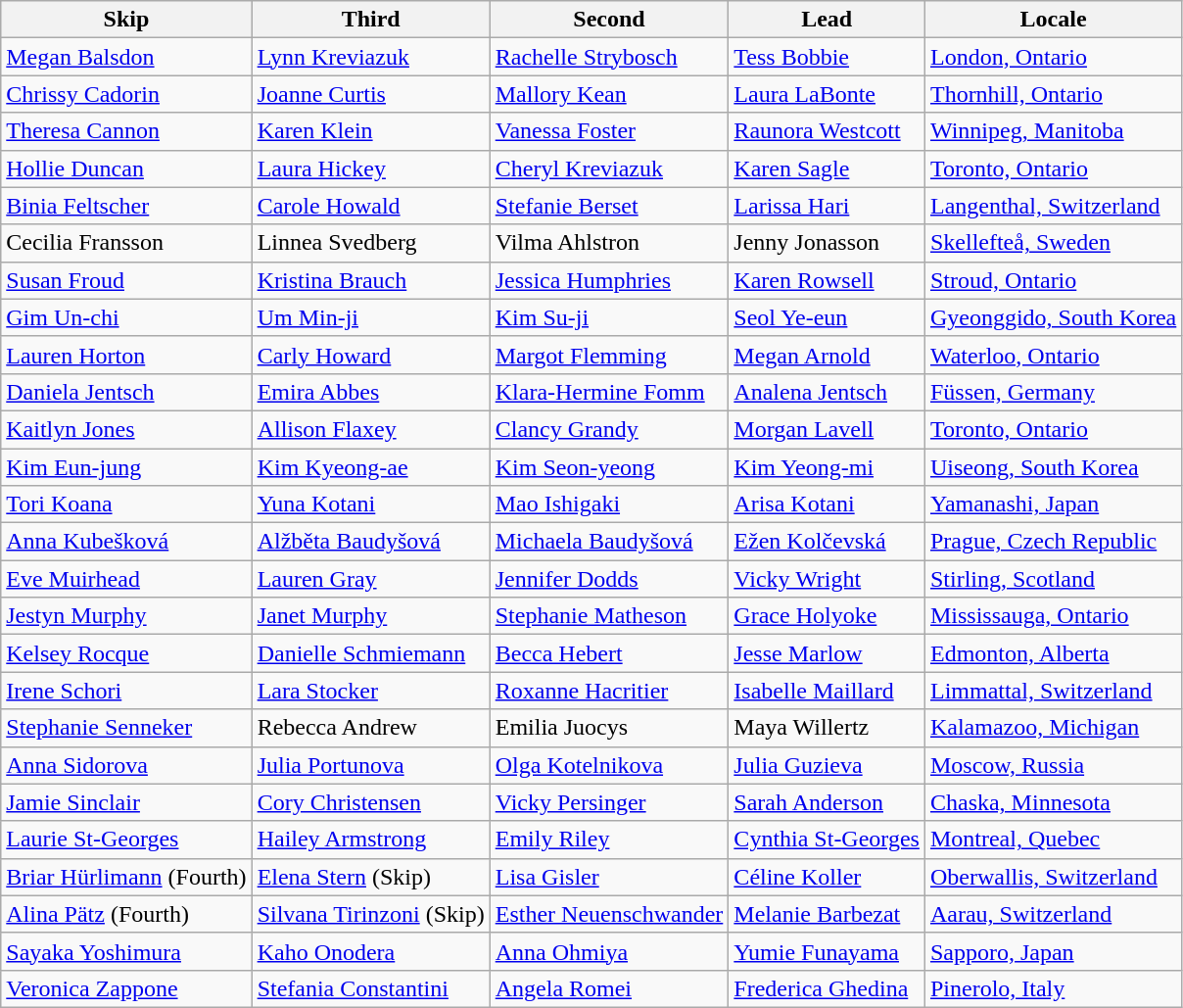<table class=wikitable>
<tr>
<th>Skip</th>
<th>Third</th>
<th>Second</th>
<th>Lead</th>
<th>Locale</th>
</tr>
<tr>
<td><a href='#'>Megan Balsdon</a></td>
<td><a href='#'>Lynn Kreviazuk</a></td>
<td><a href='#'>Rachelle Strybosch</a></td>
<td><a href='#'>Tess Bobbie</a></td>
<td> <a href='#'>London, Ontario</a></td>
</tr>
<tr>
<td><a href='#'>Chrissy Cadorin</a></td>
<td><a href='#'>Joanne Curtis</a></td>
<td><a href='#'>Mallory Kean</a></td>
<td><a href='#'>Laura LaBonte</a></td>
<td> <a href='#'>Thornhill, Ontario</a></td>
</tr>
<tr>
<td><a href='#'>Theresa Cannon</a></td>
<td><a href='#'>Karen Klein</a></td>
<td><a href='#'>Vanessa Foster</a></td>
<td><a href='#'>Raunora Westcott</a></td>
<td> <a href='#'>Winnipeg, Manitoba</a></td>
</tr>
<tr>
<td><a href='#'>Hollie Duncan</a></td>
<td><a href='#'>Laura Hickey</a></td>
<td><a href='#'>Cheryl Kreviazuk</a></td>
<td><a href='#'>Karen Sagle</a></td>
<td> <a href='#'>Toronto, Ontario</a></td>
</tr>
<tr>
<td><a href='#'>Binia Feltscher</a></td>
<td><a href='#'>Carole Howald</a></td>
<td><a href='#'>Stefanie Berset</a></td>
<td><a href='#'>Larissa Hari</a></td>
<td> <a href='#'>Langenthal, Switzerland</a></td>
</tr>
<tr>
<td>Cecilia Fransson</td>
<td>Linnea Svedberg</td>
<td>Vilma Ahlstron</td>
<td>Jenny Jonasson</td>
<td> <a href='#'>Skellefteå, Sweden</a></td>
</tr>
<tr>
<td><a href='#'>Susan Froud</a></td>
<td><a href='#'>Kristina Brauch</a></td>
<td><a href='#'>Jessica Humphries</a></td>
<td><a href='#'>Karen Rowsell</a></td>
<td> <a href='#'>Stroud, Ontario</a></td>
</tr>
<tr>
<td><a href='#'>Gim Un-chi</a></td>
<td><a href='#'>Um Min-ji</a></td>
<td><a href='#'>Kim Su-ji</a></td>
<td><a href='#'>Seol Ye-eun</a></td>
<td> <a href='#'>Gyeonggido, South Korea</a></td>
</tr>
<tr>
<td><a href='#'>Lauren Horton</a></td>
<td><a href='#'>Carly Howard</a></td>
<td><a href='#'>Margot Flemming</a></td>
<td><a href='#'>Megan Arnold</a></td>
<td> <a href='#'>Waterloo, Ontario</a></td>
</tr>
<tr>
<td><a href='#'>Daniela Jentsch</a></td>
<td><a href='#'>Emira Abbes</a></td>
<td><a href='#'>Klara-Hermine Fomm</a></td>
<td><a href='#'>Analena Jentsch</a></td>
<td> <a href='#'>Füssen, Germany</a></td>
</tr>
<tr>
<td><a href='#'>Kaitlyn Jones</a></td>
<td><a href='#'>Allison Flaxey</a></td>
<td><a href='#'>Clancy Grandy</a></td>
<td><a href='#'>Morgan Lavell</a></td>
<td> <a href='#'>Toronto, Ontario</a></td>
</tr>
<tr>
<td><a href='#'>Kim Eun-jung</a></td>
<td><a href='#'>Kim Kyeong-ae</a></td>
<td><a href='#'>Kim Seon-yeong</a></td>
<td><a href='#'>Kim Yeong-mi</a></td>
<td> <a href='#'>Uiseong, South Korea</a></td>
</tr>
<tr>
<td><a href='#'>Tori Koana</a></td>
<td><a href='#'>Yuna Kotani</a></td>
<td><a href='#'>Mao Ishigaki</a></td>
<td><a href='#'>Arisa Kotani</a></td>
<td> <a href='#'>Yamanashi, Japan</a></td>
</tr>
<tr>
<td><a href='#'>Anna Kubešková</a></td>
<td><a href='#'>Alžběta Baudyšová</a></td>
<td><a href='#'>Michaela Baudyšová</a></td>
<td><a href='#'>Ežen Kolčevská</a></td>
<td> <a href='#'>Prague, Czech Republic</a></td>
</tr>
<tr>
<td><a href='#'>Eve Muirhead</a></td>
<td><a href='#'>Lauren Gray</a></td>
<td><a href='#'>Jennifer Dodds</a></td>
<td><a href='#'>Vicky Wright</a></td>
<td> <a href='#'>Stirling, Scotland</a></td>
</tr>
<tr>
<td><a href='#'>Jestyn Murphy</a></td>
<td><a href='#'>Janet Murphy</a></td>
<td><a href='#'>Stephanie Matheson</a></td>
<td><a href='#'>Grace Holyoke</a></td>
<td> <a href='#'>Mississauga, Ontario</a></td>
</tr>
<tr>
<td><a href='#'>Kelsey Rocque</a></td>
<td><a href='#'>Danielle Schmiemann</a></td>
<td><a href='#'>Becca Hebert</a></td>
<td><a href='#'>Jesse Marlow</a></td>
<td> <a href='#'>Edmonton, Alberta</a></td>
</tr>
<tr>
<td><a href='#'>Irene Schori</a></td>
<td><a href='#'>Lara Stocker</a></td>
<td><a href='#'>Roxanne Hacritier</a></td>
<td><a href='#'>Isabelle Maillard</a></td>
<td> <a href='#'>Limmattal, Switzerland</a></td>
</tr>
<tr>
<td><a href='#'>Stephanie Senneker</a></td>
<td>Rebecca Andrew</td>
<td>Emilia Juocys</td>
<td>Maya Willertz</td>
<td> <a href='#'>Kalamazoo, Michigan</a></td>
</tr>
<tr>
<td><a href='#'>Anna Sidorova</a></td>
<td><a href='#'>Julia Portunova</a></td>
<td><a href='#'>Olga Kotelnikova</a></td>
<td><a href='#'>Julia Guzieva</a></td>
<td> <a href='#'>Moscow, Russia</a></td>
</tr>
<tr>
<td><a href='#'>Jamie Sinclair</a></td>
<td><a href='#'>Cory Christensen</a></td>
<td><a href='#'>Vicky Persinger</a></td>
<td><a href='#'>Sarah Anderson</a></td>
<td> <a href='#'>Chaska, Minnesota</a></td>
</tr>
<tr>
<td><a href='#'>Laurie St-Georges</a></td>
<td><a href='#'>Hailey Armstrong</a></td>
<td><a href='#'>Emily Riley</a></td>
<td><a href='#'>Cynthia St-Georges</a></td>
<td> <a href='#'>Montreal, Quebec</a></td>
</tr>
<tr>
<td><a href='#'>Briar Hürlimann</a> (Fourth)</td>
<td><a href='#'>Elena Stern</a> (Skip)</td>
<td><a href='#'>Lisa Gisler</a></td>
<td><a href='#'>Céline Koller</a></td>
<td> <a href='#'>Oberwallis, Switzerland</a></td>
</tr>
<tr>
<td><a href='#'>Alina Pätz</a> (Fourth)</td>
<td><a href='#'>Silvana Tirinzoni</a> (Skip)</td>
<td><a href='#'>Esther Neuenschwander</a></td>
<td><a href='#'>Melanie Barbezat</a></td>
<td> <a href='#'>Aarau, Switzerland</a></td>
</tr>
<tr>
<td><a href='#'>Sayaka Yoshimura</a></td>
<td><a href='#'>Kaho Onodera</a></td>
<td><a href='#'>Anna Ohmiya</a></td>
<td><a href='#'>Yumie Funayama</a></td>
<td> <a href='#'>Sapporo, Japan</a></td>
</tr>
<tr>
<td><a href='#'>Veronica Zappone</a></td>
<td><a href='#'>Stefania Constantini</a></td>
<td><a href='#'>Angela Romei</a></td>
<td><a href='#'>Frederica Ghedina</a></td>
<td> <a href='#'>Pinerolo, Italy</a></td>
</tr>
</table>
